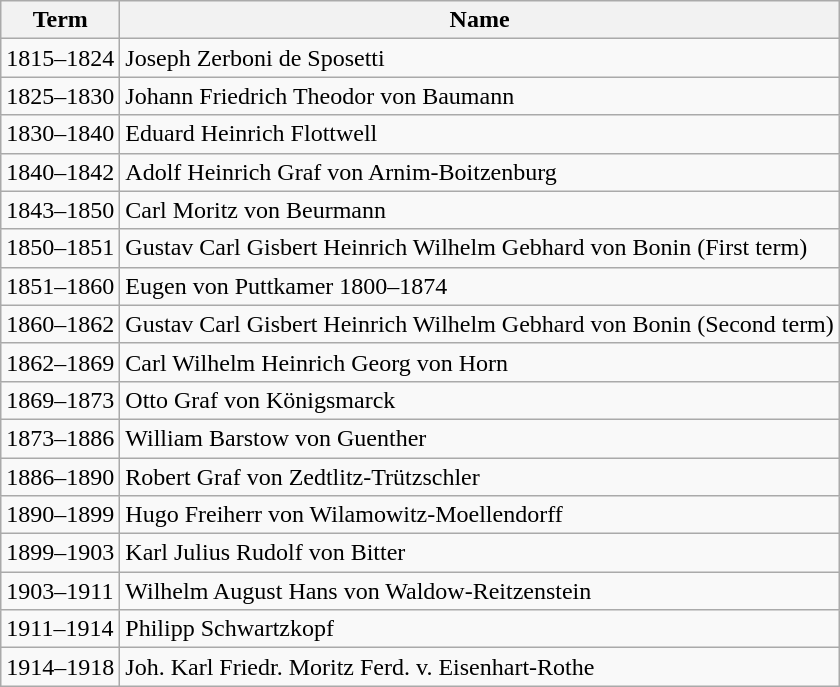<table class="wikitable">
<tr>
<th>Term</th>
<th>Name</th>
</tr>
<tr>
<td>1815–1824</td>
<td>Joseph Zerboni de Sposetti</td>
</tr>
<tr>
<td>1825–1830</td>
<td>Johann Friedrich Theodor von Baumann</td>
</tr>
<tr>
<td>1830–1840</td>
<td>Eduard Heinrich Flottwell</td>
</tr>
<tr>
<td>1840–1842</td>
<td>Adolf Heinrich Graf von Arnim-Boitzenburg</td>
</tr>
<tr>
<td>1843–1850</td>
<td>Carl Moritz von Beurmann</td>
</tr>
<tr>
<td>1850–1851</td>
<td>Gustav Carl Gisbert Heinrich Wilhelm Gebhard von Bonin (First term)</td>
</tr>
<tr>
<td>1851–1860</td>
<td>Eugen von Puttkamer  1800–1874</td>
</tr>
<tr>
<td>1860–1862</td>
<td>Gustav Carl Gisbert Heinrich Wilhelm Gebhard von Bonin (Second term)</td>
</tr>
<tr>
<td>1862–1869</td>
<td>Carl Wilhelm Heinrich Georg von Horn</td>
</tr>
<tr>
<td>1869–1873</td>
<td>Otto Graf von Königsmarck</td>
</tr>
<tr>
<td>1873–1886</td>
<td>William Barstow von Guenther</td>
</tr>
<tr>
<td>1886–1890</td>
<td>Robert Graf von Zedtlitz-Trützschler</td>
</tr>
<tr>
<td>1890–1899</td>
<td>Hugo Freiherr von Wilamowitz-Moellendorff</td>
</tr>
<tr>
<td>1899–1903</td>
<td>Karl Julius Rudolf von Bitter</td>
</tr>
<tr>
<td>1903–1911</td>
<td>Wilhelm August Hans von Waldow-Reitzenstein</td>
</tr>
<tr>
<td>1911–1914</td>
<td>Philipp Schwartzkopf</td>
</tr>
<tr>
<td>1914–1918</td>
<td>Joh. Karl Friedr. Moritz Ferd. v. Eisenhart-Rothe</td>
</tr>
</table>
